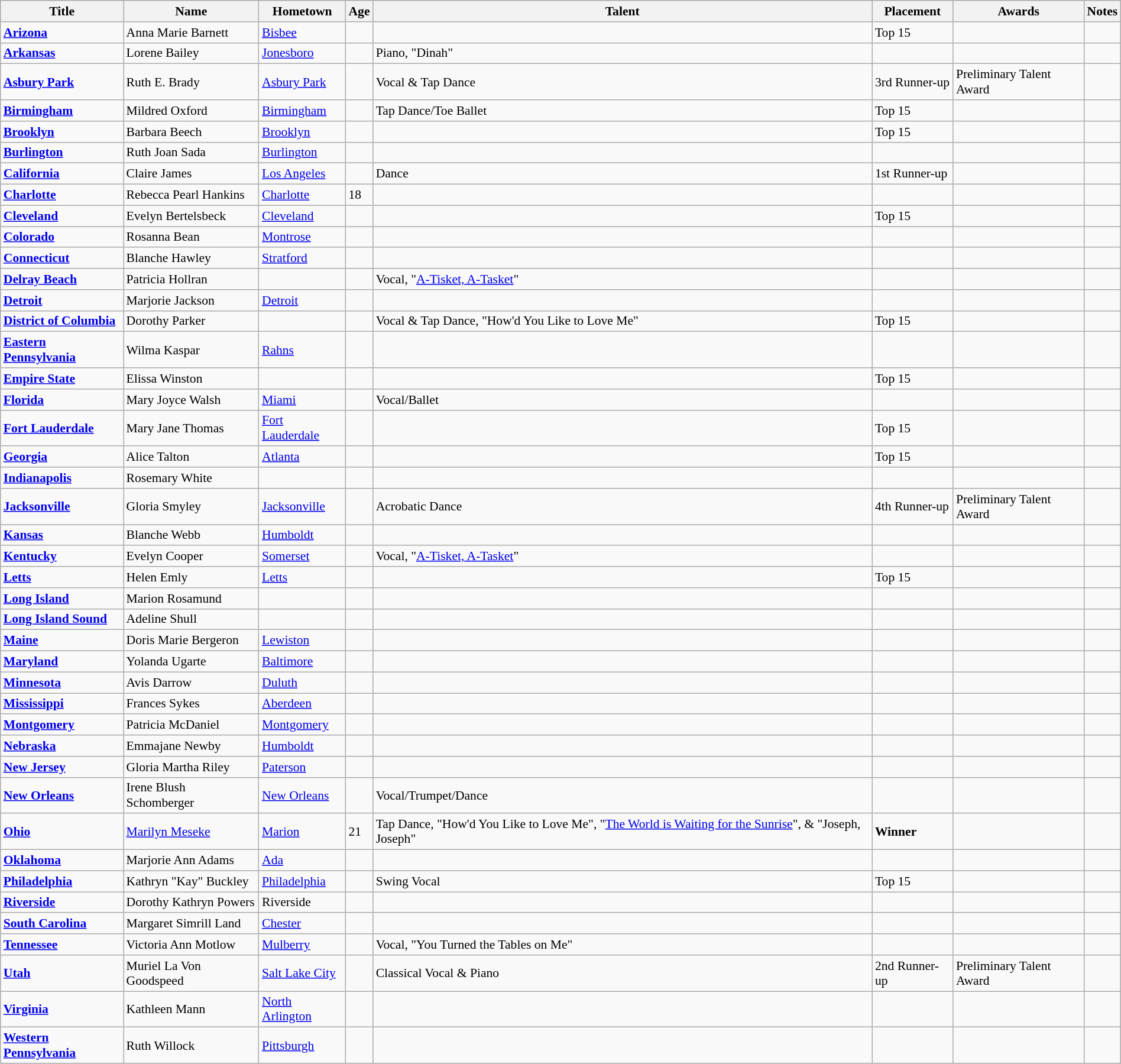<table class="wikitable" style="width:100%; font-size:90%;">
<tr>
<th>Title</th>
<th>Name</th>
<th>Hometown</th>
<th>Age</th>
<th>Talent</th>
<th>Placement</th>
<th>Awards</th>
<th>Notes</th>
</tr>
<tr>
<td> <strong><a href='#'>Arizona</a></strong></td>
<td>Anna Marie Barnett</td>
<td><a href='#'>Bisbee</a></td>
<td></td>
<td></td>
<td>Top 15</td>
<td></td>
<td></td>
</tr>
<tr>
<td> <strong><a href='#'>Arkansas</a></strong></td>
<td>Lorene Bailey</td>
<td><a href='#'>Jonesboro</a></td>
<td></td>
<td>Piano, "Dinah"</td>
<td></td>
<td></td>
<td></td>
</tr>
<tr>
<td><strong><a href='#'>Asbury Park</a></strong></td>
<td>Ruth E. Brady</td>
<td><a href='#'>Asbury Park</a></td>
<td></td>
<td>Vocal & Tap Dance</td>
<td>3rd Runner-up</td>
<td>Preliminary Talent Award</td>
<td></td>
</tr>
<tr>
<td><strong><a href='#'>Birmingham</a></strong></td>
<td>Mildred Oxford</td>
<td><a href='#'>Birmingham</a></td>
<td></td>
<td>Tap Dance/Toe Ballet</td>
<td>Top 15</td>
<td></td>
<td></td>
</tr>
<tr>
<td><strong><a href='#'>Brooklyn</a></strong></td>
<td>Barbara Beech</td>
<td><a href='#'>Brooklyn</a></td>
<td></td>
<td></td>
<td>Top 15</td>
<td></td>
<td></td>
</tr>
<tr>
<td><strong><a href='#'>Burlington</a></strong></td>
<td>Ruth Joan Sada</td>
<td><a href='#'>Burlington</a></td>
<td></td>
<td></td>
<td></td>
<td></td>
<td></td>
</tr>
<tr>
<td> <strong><a href='#'>California</a></strong></td>
<td>Claire James</td>
<td><a href='#'>Los Angeles</a></td>
<td></td>
<td>Dance</td>
<td>1st Runner-up</td>
<td></td>
<td></td>
</tr>
<tr>
<td><strong><a href='#'>Charlotte</a></strong></td>
<td>Rebecca Pearl Hankins</td>
<td><a href='#'>Charlotte</a></td>
<td>18</td>
<td></td>
<td></td>
<td></td>
<td></td>
</tr>
<tr>
<td> <strong><a href='#'>Cleveland</a></strong></td>
<td>Evelyn Bertelsbeck</td>
<td><a href='#'>Cleveland</a></td>
<td></td>
<td></td>
<td>Top 15</td>
<td></td>
<td></td>
</tr>
<tr>
<td> <strong><a href='#'>Colorado</a></strong></td>
<td>Rosanna Bean</td>
<td><a href='#'>Montrose</a></td>
<td></td>
<td></td>
<td></td>
<td></td>
<td></td>
</tr>
<tr>
<td> <strong><a href='#'>Connecticut</a></strong></td>
<td>Blanche Hawley</td>
<td><a href='#'>Stratford</a></td>
<td></td>
<td></td>
<td></td>
<td></td>
<td></td>
</tr>
<tr>
<td><strong><a href='#'>Delray Beach</a></strong></td>
<td>Patricia Hollran</td>
<td></td>
<td></td>
<td>Vocal, "<a href='#'>A-Tisket, A-Tasket</a>"</td>
<td></td>
<td></td>
<td></td>
</tr>
<tr>
<td><strong><a href='#'>Detroit</a></strong></td>
<td>Marjorie Jackson</td>
<td><a href='#'>Detroit</a></td>
<td></td>
<td></td>
<td></td>
<td></td>
<td></td>
</tr>
<tr>
<td> <strong><a href='#'>District of Columbia</a></strong></td>
<td>Dorothy Parker</td>
<td></td>
<td></td>
<td>Vocal & Tap Dance, "How'd You Like to Love Me"</td>
<td>Top 15</td>
<td></td>
<td></td>
</tr>
<tr>
<td><strong><a href='#'>Eastern Pennsylvania</a></strong></td>
<td>Wilma Kaspar</td>
<td><a href='#'>Rahns</a></td>
<td></td>
<td></td>
<td></td>
<td></td>
<td></td>
</tr>
<tr>
<td><strong><a href='#'>Empire State</a></strong></td>
<td>Elissa Winston</td>
<td></td>
<td></td>
<td></td>
<td>Top 15</td>
<td></td>
<td></td>
</tr>
<tr>
<td> <strong><a href='#'>Florida</a></strong></td>
<td>Mary Joyce Walsh</td>
<td><a href='#'>Miami</a></td>
<td></td>
<td>Vocal/Ballet</td>
<td></td>
<td></td>
<td></td>
</tr>
<tr>
<td><strong><a href='#'>Fort Lauderdale</a></strong></td>
<td>Mary Jane Thomas</td>
<td><a href='#'>Fort Lauderdale</a></td>
<td></td>
<td></td>
<td>Top 15</td>
<td></td>
<td></td>
</tr>
<tr>
<td> <strong><a href='#'>Georgia</a></strong></td>
<td>Alice Talton</td>
<td><a href='#'>Atlanta</a></td>
<td></td>
<td></td>
<td>Top 15</td>
<td></td>
<td></td>
</tr>
<tr>
<td> <strong><a href='#'>Indianapolis</a></strong></td>
<td>Rosemary White</td>
<td></td>
<td></td>
<td></td>
<td></td>
<td></td>
<td></td>
</tr>
<tr>
<td> <strong><a href='#'>Jacksonville</a></strong></td>
<td>Gloria Smyley</td>
<td><a href='#'>Jacksonville</a></td>
<td></td>
<td>Acrobatic Dance</td>
<td>4th Runner-up</td>
<td>Preliminary Talent Award</td>
<td></td>
</tr>
<tr>
<td> <strong><a href='#'>Kansas</a></strong></td>
<td>Blanche Webb</td>
<td><a href='#'>Humboldt</a></td>
<td></td>
<td></td>
<td></td>
<td></td>
<td></td>
</tr>
<tr>
<td> <strong><a href='#'>Kentucky</a></strong></td>
<td>Evelyn Cooper</td>
<td><a href='#'>Somerset</a></td>
<td></td>
<td>Vocal, "<a href='#'>A-Tisket, A-Tasket</a>"</td>
<td></td>
<td></td>
<td></td>
</tr>
<tr>
<td><strong><a href='#'>Letts</a></strong></td>
<td>Helen Emly</td>
<td><a href='#'>Letts</a></td>
<td></td>
<td></td>
<td>Top 15</td>
<td></td>
<td></td>
</tr>
<tr>
<td><strong><a href='#'>Long Island</a></strong></td>
<td>Marion Rosamund</td>
<td></td>
<td></td>
<td></td>
<td></td>
<td></td>
<td></td>
</tr>
<tr>
<td><strong><a href='#'>Long Island Sound</a></strong></td>
<td>Adeline Shull</td>
<td></td>
<td></td>
<td></td>
<td></td>
<td></td>
<td></td>
</tr>
<tr>
<td> <strong><a href='#'>Maine</a></strong></td>
<td>Doris Marie Bergeron</td>
<td><a href='#'>Lewiston</a></td>
<td></td>
<td></td>
<td></td>
<td></td>
<td></td>
</tr>
<tr>
<td> <strong><a href='#'>Maryland</a></strong></td>
<td>Yolanda Ugarte</td>
<td><a href='#'>Baltimore</a></td>
<td></td>
<td></td>
<td></td>
<td></td>
<td></td>
</tr>
<tr>
<td> <strong><a href='#'>Minnesota</a></strong></td>
<td>Avis Darrow</td>
<td><a href='#'>Duluth</a></td>
<td></td>
<td></td>
<td></td>
<td></td>
<td></td>
</tr>
<tr>
<td> <strong><a href='#'>Mississippi</a></strong></td>
<td>Frances Sykes</td>
<td><a href='#'>Aberdeen</a></td>
<td></td>
<td></td>
<td></td>
<td></td>
<td></td>
</tr>
<tr>
<td><strong><a href='#'>Montgomery</a></strong></td>
<td>Patricia McDaniel</td>
<td><a href='#'>Montgomery</a></td>
<td></td>
<td></td>
<td></td>
<td></td>
<td></td>
</tr>
<tr>
<td> <strong><a href='#'>Nebraska</a></strong></td>
<td>Emmajane Newby</td>
<td><a href='#'>Humboldt</a></td>
<td></td>
<td></td>
<td></td>
<td></td>
<td></td>
</tr>
<tr>
<td> <strong><a href='#'>New Jersey</a></strong></td>
<td>Gloria Martha Riley</td>
<td><a href='#'>Paterson</a></td>
<td></td>
<td></td>
<td></td>
<td></td>
<td></td>
</tr>
<tr>
<td> <strong><a href='#'>New Orleans</a></strong></td>
<td>Irene Blush Schomberger</td>
<td><a href='#'>New Orleans</a></td>
<td></td>
<td>Vocal/Trumpet/Dance</td>
<td></td>
<td></td>
<td></td>
</tr>
<tr>
<td> <strong><a href='#'>Ohio</a></strong></td>
<td><a href='#'>Marilyn Meseke</a></td>
<td><a href='#'>Marion</a></td>
<td>21</td>
<td>Tap Dance, "How'd You Like to Love Me", "<a href='#'>The World is Waiting for the Sunrise</a>", & "Joseph, Joseph"</td>
<td><strong>Winner</strong></td>
<td></td>
<td></td>
</tr>
<tr>
<td> <strong><a href='#'>Oklahoma</a></strong></td>
<td>Marjorie Ann Adams</td>
<td><a href='#'>Ada</a></td>
<td></td>
<td></td>
<td></td>
<td></td>
<td></td>
</tr>
<tr>
<td> <strong><a href='#'>Philadelphia</a></strong></td>
<td>Kathryn "Kay" Buckley</td>
<td><a href='#'>Philadelphia</a></td>
<td></td>
<td>Swing Vocal</td>
<td>Top 15</td>
<td></td>
<td></td>
</tr>
<tr>
<td><strong><a href='#'>Riverside</a></strong></td>
<td>Dorothy Kathryn Powers</td>
<td>Riverside</td>
<td></td>
<td></td>
<td></td>
<td></td>
<td></td>
</tr>
<tr>
<td> <strong><a href='#'>South Carolina</a></strong></td>
<td>Margaret Simrill Land</td>
<td><a href='#'>Chester</a></td>
<td></td>
<td></td>
<td></td>
<td></td>
<td></td>
</tr>
<tr>
<td> <strong><a href='#'>Tennessee</a></strong></td>
<td>Victoria Ann Motlow</td>
<td><a href='#'>Mulberry</a></td>
<td></td>
<td>Vocal, "You Turned the Tables on Me"</td>
<td></td>
<td></td>
<td></td>
</tr>
<tr>
<td> <strong><a href='#'>Utah</a></strong></td>
<td>Muriel La Von Goodspeed</td>
<td><a href='#'>Salt Lake City</a></td>
<td></td>
<td>Classical Vocal & Piano</td>
<td>2nd Runner-up</td>
<td>Preliminary Talent Award</td>
<td></td>
</tr>
<tr>
<td> <strong><a href='#'>Virginia</a></strong></td>
<td>Kathleen Mann</td>
<td><a href='#'>North Arlington</a></td>
<td></td>
<td></td>
<td></td>
<td></td>
<td></td>
</tr>
<tr>
<td><strong><a href='#'>Western Pennsylvania</a></strong></td>
<td>Ruth Willock</td>
<td><a href='#'>Pittsburgh</a></td>
<td></td>
<td></td>
<td></td>
<td></td>
<td></td>
</tr>
</table>
